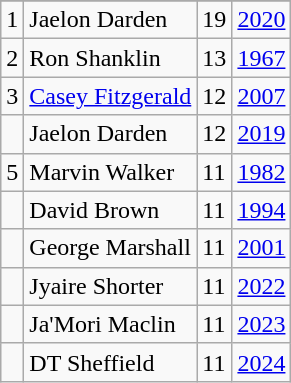<table class="wikitable">
<tr>
</tr>
<tr>
<td>1</td>
<td>Jaelon Darden</td>
<td>19</td>
<td><a href='#'>2020</a></td>
</tr>
<tr>
<td>2</td>
<td>Ron Shanklin</td>
<td>13</td>
<td><a href='#'>1967</a></td>
</tr>
<tr>
<td>3</td>
<td><a href='#'>Casey Fitzgerald</a></td>
<td>12</td>
<td><a href='#'>2007</a></td>
</tr>
<tr>
<td></td>
<td>Jaelon Darden</td>
<td>12</td>
<td><a href='#'>2019</a></td>
</tr>
<tr>
<td>5</td>
<td>Marvin Walker</td>
<td>11</td>
<td><a href='#'>1982</a></td>
</tr>
<tr>
<td></td>
<td>David Brown</td>
<td>11</td>
<td><a href='#'>1994</a></td>
</tr>
<tr>
<td></td>
<td>George Marshall</td>
<td>11</td>
<td><a href='#'>2001</a></td>
</tr>
<tr>
<td></td>
<td>Jyaire Shorter</td>
<td>11</td>
<td><a href='#'>2022</a></td>
</tr>
<tr>
<td></td>
<td>Ja'Mori Maclin</td>
<td>11</td>
<td><a href='#'>2023</a></td>
</tr>
<tr>
<td></td>
<td>DT Sheffield</td>
<td>11</td>
<td><a href='#'>2024</a></td>
</tr>
</table>
